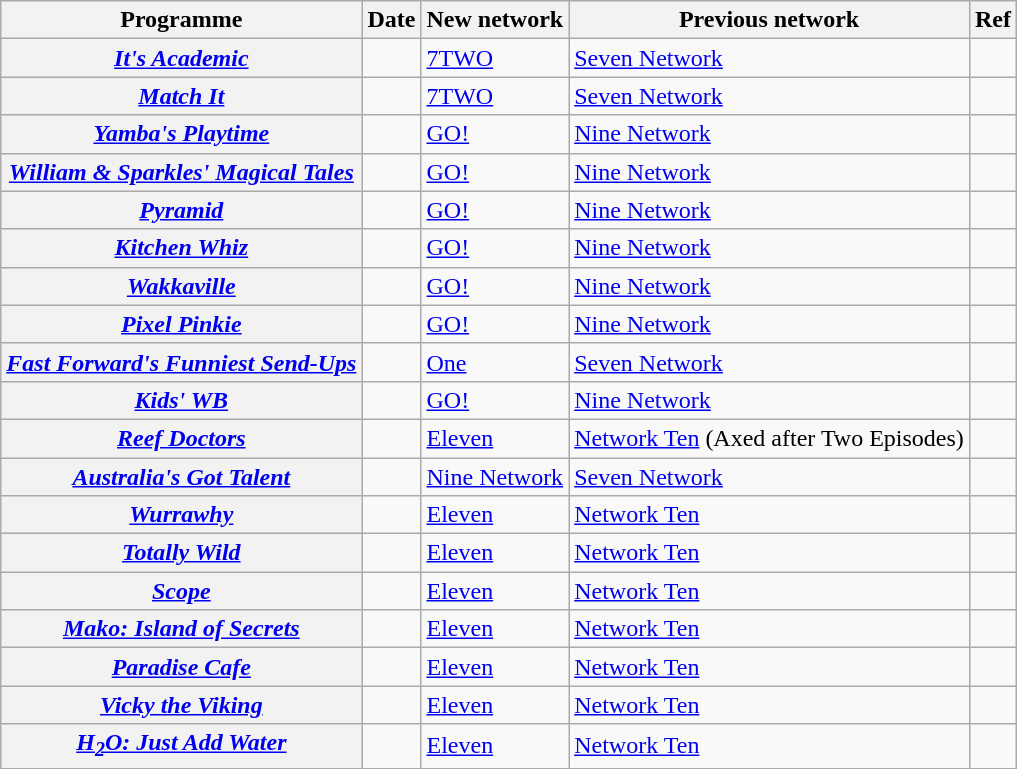<table class="wikitable plainrowheaders sortable" style="text-align:left">
<tr>
<th scope="col">Programme</th>
<th scope="col">Date</th>
<th scope="col">New network</th>
<th scope="col">Previous network</th>
<th scope="col" class="unsortable">Ref</th>
</tr>
<tr>
<th scope="row"><em><a href='#'>It's Academic</a></em></th>
<td align=center></td>
<td><a href='#'>7TWO</a></td>
<td><a href='#'>Seven Network</a></td>
<td></td>
</tr>
<tr>
<th scope="row"><em><a href='#'>Match It</a></em></th>
<td align=center></td>
<td><a href='#'>7TWO</a></td>
<td><a href='#'>Seven Network</a></td>
<td></td>
</tr>
<tr>
<th scope="row"><em><a href='#'>Yamba's Playtime</a></em></th>
<td align=center></td>
<td><a href='#'>GO!</a></td>
<td><a href='#'>Nine Network</a></td>
<td></td>
</tr>
<tr>
<th scope="row"><em><a href='#'>William & Sparkles' Magical Tales</a></em></th>
<td align=center></td>
<td><a href='#'>GO!</a></td>
<td><a href='#'>Nine Network</a></td>
<td></td>
</tr>
<tr>
<th scope="row"><em><a href='#'>Pyramid</a></em></th>
<td align=center></td>
<td><a href='#'>GO!</a></td>
<td><a href='#'>Nine Network</a></td>
<td></td>
</tr>
<tr>
<th scope="row"><em><a href='#'>Kitchen Whiz</a></em></th>
<td align=center></td>
<td><a href='#'>GO!</a></td>
<td><a href='#'>Nine Network</a></td>
<td></td>
</tr>
<tr>
<th scope="row"><em><a href='#'>Wakkaville</a></em></th>
<td align=center></td>
<td><a href='#'>GO!</a></td>
<td><a href='#'>Nine Network</a></td>
<td></td>
</tr>
<tr>
<th scope="row"><em><a href='#'>Pixel Pinkie</a></em></th>
<td align=center></td>
<td><a href='#'>GO!</a></td>
<td><a href='#'>Nine Network</a></td>
<td></td>
</tr>
<tr>
<th scope="row"><em><a href='#'>Fast Forward's Funniest Send-Ups</a></em></th>
<td align=center></td>
<td><a href='#'>One</a></td>
<td><a href='#'>Seven Network</a></td>
<td></td>
</tr>
<tr>
<th scope="row"><em><a href='#'>Kids' WB</a></em></th>
<td align=center></td>
<td><a href='#'>GO!</a></td>
<td><a href='#'>Nine Network</a></td>
<td align=center></td>
</tr>
<tr>
<th scope="row"><em><a href='#'>Reef Doctors</a></em></th>
<td align=center></td>
<td><a href='#'>Eleven</a></td>
<td><a href='#'>Network Ten</a> (Axed after Two Episodes)</td>
<td></td>
</tr>
<tr>
<th scope="row"><em><a href='#'>Australia's Got Talent</a></em></th>
<td align=center></td>
<td><a href='#'>Nine Network</a></td>
<td><a href='#'>Seven Network</a></td>
<td align=center></td>
</tr>
<tr>
<th scope="row"><em><a href='#'>Wurrawhy</a></em></th>
<td align=center></td>
<td><a href='#'>Eleven</a></td>
<td><a href='#'>Network Ten</a></td>
<td></td>
</tr>
<tr>
<th scope="row"><em><a href='#'>Totally Wild</a></em></th>
<td align=center></td>
<td><a href='#'>Eleven</a></td>
<td><a href='#'>Network Ten</a></td>
<td></td>
</tr>
<tr>
<th scope="row"><em><a href='#'>Scope</a></em></th>
<td align=center></td>
<td><a href='#'>Eleven</a></td>
<td><a href='#'>Network Ten</a></td>
<td></td>
</tr>
<tr>
<th scope="row"><em><a href='#'>Mako: Island of Secrets</a></em></th>
<td align=center></td>
<td><a href='#'>Eleven</a></td>
<td><a href='#'>Network Ten</a></td>
<td></td>
</tr>
<tr>
<th scope="row"><em><a href='#'>Paradise Cafe</a></em></th>
<td align=center></td>
<td><a href='#'>Eleven</a></td>
<td><a href='#'>Network Ten</a></td>
<td></td>
</tr>
<tr>
<th scope="row"><em><a href='#'>Vicky the Viking</a></em></th>
<td align=center></td>
<td><a href='#'>Eleven</a></td>
<td><a href='#'>Network Ten</a></td>
<td></td>
</tr>
<tr>
<th scope="row"><em><a href='#'>H<sub>2</sub>O: Just Add Water</a></em></th>
<td align=center></td>
<td><a href='#'>Eleven</a></td>
<td><a href='#'>Network Ten</a></td>
<td></td>
</tr>
</table>
